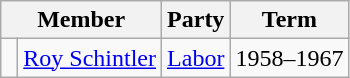<table class="wikitable">
<tr>
<th colspan="2">Member</th>
<th>Party</th>
<th>Term</th>
</tr>
<tr>
<td> </td>
<td><a href='#'>Roy Schintler</a></td>
<td><a href='#'>Labor</a></td>
<td>1958–1967</td>
</tr>
</table>
